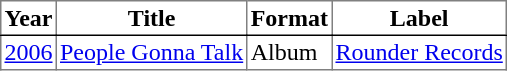<table border=1 cellpadding=2 style="border-collapse:collapse;">
<tr style="border-bottom:1px solid black;">
<th>Year</th>
<th>Title</th>
<th>Format</th>
<th>Label</th>
</tr>
<tr>
<td><a href='#'>2006</a></td>
<td><a href='#'>People Gonna Talk</a></td>
<td>Album</td>
<td><a href='#'>Rounder Records</a></td>
</tr>
</table>
